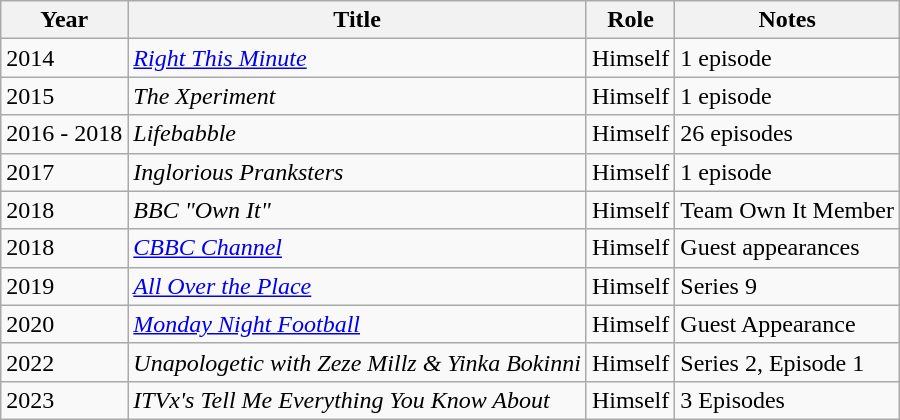<table class="wikitable sortable">
<tr>
<th>Year</th>
<th>Title</th>
<th>Role</th>
<th class="unsortable">Notes</th>
</tr>
<tr>
<td>2014</td>
<td><em><a href='#'>Right This Minute</a></em></td>
<td>Himself</td>
<td>1 episode</td>
</tr>
<tr>
<td>2015</td>
<td><em>The Xperiment</em></td>
<td>Himself</td>
<td>1 episode</td>
</tr>
<tr>
<td>2016 - 2018</td>
<td><em>Lifebabble</em></td>
<td>Himself</td>
<td>26 episodes</td>
</tr>
<tr>
<td>2017</td>
<td><em> Inglorious Pranksters</em></td>
<td>Himself</td>
<td>1 episode</td>
</tr>
<tr>
<td>2018</td>
<td><em>BBC "Own It"</em></td>
<td>Himself</td>
<td>Team Own It Member</td>
</tr>
<tr>
<td>2018</td>
<td><em><a href='#'>CBBC Channel</a></em></td>
<td>Himself</td>
<td>Guest appearances</td>
</tr>
<tr>
<td>2019</td>
<td><em><a href='#'>All Over the Place</a></em></td>
<td>Himself</td>
<td>Series 9</td>
</tr>
<tr>
<td>2020</td>
<td><em><a href='#'>Monday Night Football</a></em></td>
<td>Himself</td>
<td>Guest Appearance</td>
</tr>
<tr>
<td>2022</td>
<td><em>Unapologetic with Zeze Millz & Yinka Bokinni</em></td>
<td>Himself</td>
<td>Series 2, Episode 1</td>
</tr>
<tr>
<td>2023</td>
<td><em>ITVx's Tell Me Everything You Know About</em></td>
<td>Himself</td>
<td>3 Episodes</td>
</tr>
</table>
